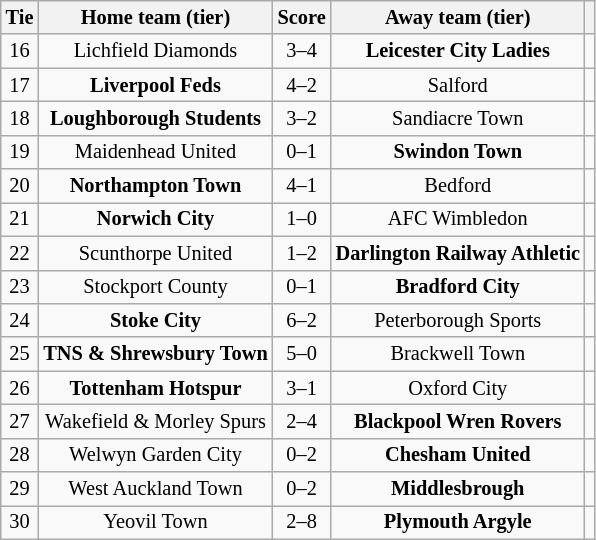<table class="wikitable" style="text-align:center; font-size:85%">
<tr>
<th>Tie</th>
<th>Home team (tier)</th>
<th>Score</th>
<th>Away team (tier)</th>
<th></th>
</tr>
<tr>
<td align="center">16</td>
<td>Lichfield Diamonds</td>
<td align="center">3–4</td>
<td><strong>Leicester City Ladies</strong></td>
<td></td>
</tr>
<tr>
<td align="center">17</td>
<td><strong>Liverpool Feds</strong></td>
<td align="center">4–2 </td>
<td>Salford</td>
<td></td>
</tr>
<tr>
<td align="center">18</td>
<td><strong>Loughborough Students</strong></td>
<td align="center">3–2</td>
<td>Sandiacre Town</td>
<td></td>
</tr>
<tr>
<td align="center">19</td>
<td>Maidenhead United</td>
<td align="center">0–1</td>
<td><strong>Swindon Town</strong></td>
<td></td>
</tr>
<tr>
<td align="center">20</td>
<td><strong>Northampton Town</strong></td>
<td align="center">4–1</td>
<td>Bedford</td>
<td></td>
</tr>
<tr>
<td align="center">21</td>
<td><strong>Norwich City</strong></td>
<td align="center">1–0</td>
<td>AFC Wimbledon</td>
<td></td>
</tr>
<tr>
<td align="center">22</td>
<td>Scunthorpe United</td>
<td align="center">1–2</td>
<td><strong>Darlington Railway Athletic</strong></td>
<td></td>
</tr>
<tr>
<td align="center">23</td>
<td>Stockport County</td>
<td align="center">0–1</td>
<td><strong>Bradford City</strong></td>
<td></td>
</tr>
<tr>
<td align="center">24</td>
<td><strong>Stoke City</strong></td>
<td align="center">6–2</td>
<td>Peterborough Sports</td>
<td></td>
</tr>
<tr>
<td align="center">25</td>
<td><strong>TNS & Shrewsbury Town</strong></td>
<td align="center">5–0</td>
<td>Brackwell Town</td>
<td></td>
</tr>
<tr>
<td align="center">26</td>
<td><strong>Tottenham Hotspur</strong></td>
<td align="center">3–1</td>
<td>Oxford City</td>
<td></td>
</tr>
<tr>
<td align="center">27</td>
<td>Wakefield & Morley Spurs</td>
<td align="center">2–4</td>
<td><strong>Blackpool Wren Rovers</strong></td>
<td></td>
</tr>
<tr>
<td align="center">28</td>
<td>Welwyn Garden City</td>
<td align="center">0–2</td>
<td><strong>Chesham United</strong></td>
<td></td>
</tr>
<tr>
<td align="center">29</td>
<td>West Auckland Town</td>
<td align="center">0–2</td>
<td><strong>Middlesbrough</strong></td>
<td></td>
</tr>
<tr>
<td align="center">30</td>
<td>Yeovil Town</td>
<td align="center">2–8</td>
<td><strong>Plymouth Argyle</strong></td>
<td></td>
</tr>
</table>
